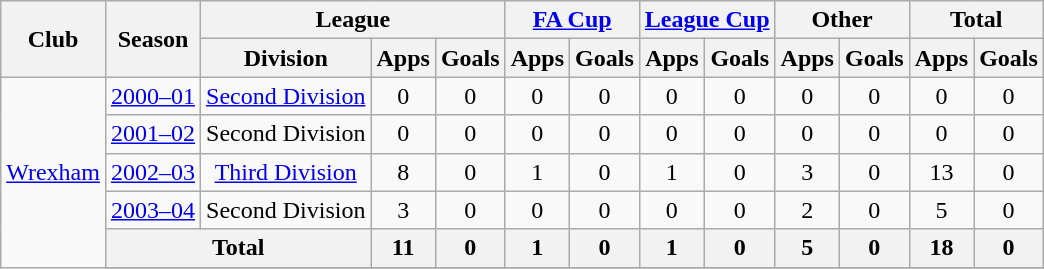<table class=wikitable style="text-align:center">
<tr>
<th rowspan=2>Club</th>
<th rowspan=2>Season</th>
<th colspan=3>League</th>
<th colspan=2><a href='#'>FA Cup</a></th>
<th colspan=2><a href='#'>League Cup</a></th>
<th colspan=2>Other</th>
<th colspan=2>Total</th>
</tr>
<tr>
<th>Division</th>
<th>Apps</th>
<th>Goals</th>
<th>Apps</th>
<th>Goals</th>
<th>Apps</th>
<th>Goals</th>
<th>Apps</th>
<th>Goals</th>
<th>Apps</th>
<th>Goals</th>
</tr>
<tr>
<td rowspan=6><a href='#'>Wrexham</a></td>
<td><a href='#'>2000–01</a></td>
<td><a href='#'>Second Division</a></td>
<td>0</td>
<td>0</td>
<td>0</td>
<td>0</td>
<td>0</td>
<td>0</td>
<td>0</td>
<td>0</td>
<td>0</td>
<td>0</td>
</tr>
<tr>
<td><a href='#'>2001–02</a></td>
<td>Second Division</td>
<td>0</td>
<td>0</td>
<td>0</td>
<td>0</td>
<td>0</td>
<td>0</td>
<td>0</td>
<td>0</td>
<td>0</td>
<td>0</td>
</tr>
<tr>
<td><a href='#'>2002–03</a></td>
<td><a href='#'>Third Division</a></td>
<td>8</td>
<td>0</td>
<td>1</td>
<td>0</td>
<td>1</td>
<td>0</td>
<td>3</td>
<td>0</td>
<td>13</td>
<td>0</td>
</tr>
<tr>
<td><a href='#'>2003–04</a></td>
<td>Second Division</td>
<td>3</td>
<td>0</td>
<td>0</td>
<td>0</td>
<td>0</td>
<td>0</td>
<td>2</td>
<td>0</td>
<td>5</td>
<td>0</td>
</tr>
<tr>
<th colspan=2>Total</th>
<th>11</th>
<th>0</th>
<th>1</th>
<th>0</th>
<th>1</th>
<th>0</th>
<th>5</th>
<th>0</th>
<th>18</th>
<th>0</th>
</tr>
<tr>
</tr>
</table>
